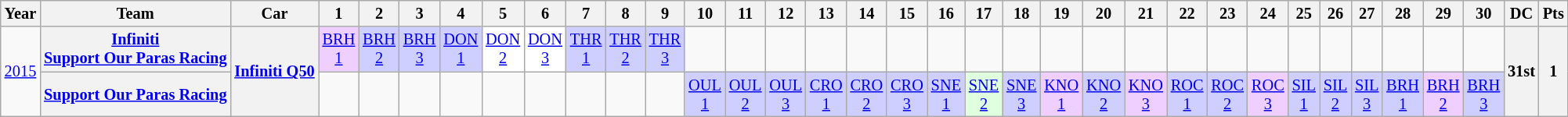<table class="wikitable" style="text-align:center; font-size:85%">
<tr>
<th>Year</th>
<th>Team</th>
<th>Car</th>
<th>1</th>
<th>2</th>
<th>3</th>
<th>4</th>
<th>5</th>
<th>6</th>
<th>7</th>
<th>8</th>
<th>9</th>
<th>10</th>
<th>11</th>
<th>12</th>
<th>13</th>
<th>14</th>
<th>15</th>
<th>16</th>
<th>17</th>
<th>18</th>
<th>19</th>
<th>20</th>
<th>21</th>
<th>22</th>
<th>23</th>
<th>24</th>
<th>25</th>
<th>26</th>
<th>27</th>
<th>28</th>
<th>29</th>
<th>30</th>
<th>DC</th>
<th>Pts</th>
</tr>
<tr>
<td rowspan=2><a href='#'>2015</a></td>
<th nowrap><a href='#'>Infiniti<br>Support Our Paras Racing</a></th>
<th rowspan=2 nowrap><a href='#'>Infiniti Q50</a></th>
<td style="background:#EFCFFF;"><a href='#'>BRH<br>1</a><br></td>
<td style="background:#CFCFFF;"><a href='#'>BRH<br>2</a><br></td>
<td style="background:#CFCFFF;"><a href='#'>BRH<br>3</a><br></td>
<td style="background:#CFCFFF;"><a href='#'>DON<br>1</a><br></td>
<td style="background:#FFFFFF;"><a href='#'>DON<br>2</a><br></td>
<td style="background:#FFFFFF;"><a href='#'>DON<br>3</a><br></td>
<td style="background:#CFCFFF;"><a href='#'>THR<br>1</a><br></td>
<td style="background:#CFCFFF;"><a href='#'>THR<br>2</a><br></td>
<td style="background:#CFCFFF;"><a href='#'>THR<br>3</a><br></td>
<td></td>
<td></td>
<td></td>
<td></td>
<td></td>
<td></td>
<td></td>
<td></td>
<td></td>
<td></td>
<td></td>
<td></td>
<td></td>
<td></td>
<td></td>
<td></td>
<td></td>
<td></td>
<td></td>
<td></td>
<td></td>
<th rowspan=2>31st</th>
<th rowspan=2>1</th>
</tr>
<tr>
<th nowrap><a href='#'>Support Our Paras Racing</a></th>
<td></td>
<td></td>
<td></td>
<td></td>
<td></td>
<td></td>
<td></td>
<td></td>
<td></td>
<td style="background:#CFCFFF;"><a href='#'>OUL<br>1</a><br></td>
<td style="background:#CFCFFF;"><a href='#'>OUL<br>2</a><br></td>
<td style="background:#CFCFFF;"><a href='#'>OUL<br>3</a><br></td>
<td style="background:#CFCFFF;"><a href='#'>CRO<br>1</a><br></td>
<td style="background:#CFCFFF;"><a href='#'>CRO<br>2</a><br></td>
<td style="background:#CFCFFF;"><a href='#'>CRO<br>3</a><br></td>
<td style="background:#CFCFFF;"><a href='#'>SNE<br>1</a><br></td>
<td style="background:#DFFFDF;"><a href='#'>SNE<br>2</a><br></td>
<td style="background:#CFCFFF;"><a href='#'>SNE<br>3</a><br></td>
<td style="background:#EFCFFF;"><a href='#'>KNO<br>1</a><br></td>
<td style="background:#CFCFFF;"><a href='#'>KNO<br>2</a><br></td>
<td style="background:#EFCFFF;"><a href='#'>KNO<br>3</a><br></td>
<td style="background:#CFCFFF;"><a href='#'>ROC<br>1</a><br></td>
<td style="background:#CFCFFF;"><a href='#'>ROC<br>2</a><br></td>
<td style="background:#EFCFFF;"><a href='#'>ROC<br>3</a><br></td>
<td style="background:#CFCFFF;"><a href='#'>SIL<br>1</a><br></td>
<td style="background:#CFCFFF;"><a href='#'>SIL<br>2</a><br></td>
<td style="background:#CFCFFF;"><a href='#'>SIL<br>3</a><br></td>
<td style="background:#CFCFFF;"><a href='#'>BRH<br>1</a><br></td>
<td style="background:#EFCFFF;"><a href='#'>BRH<br>2</a><br></td>
<td style="background:#CFCFFF;"><a href='#'>BRH<br>3</a><br></td>
</tr>
</table>
